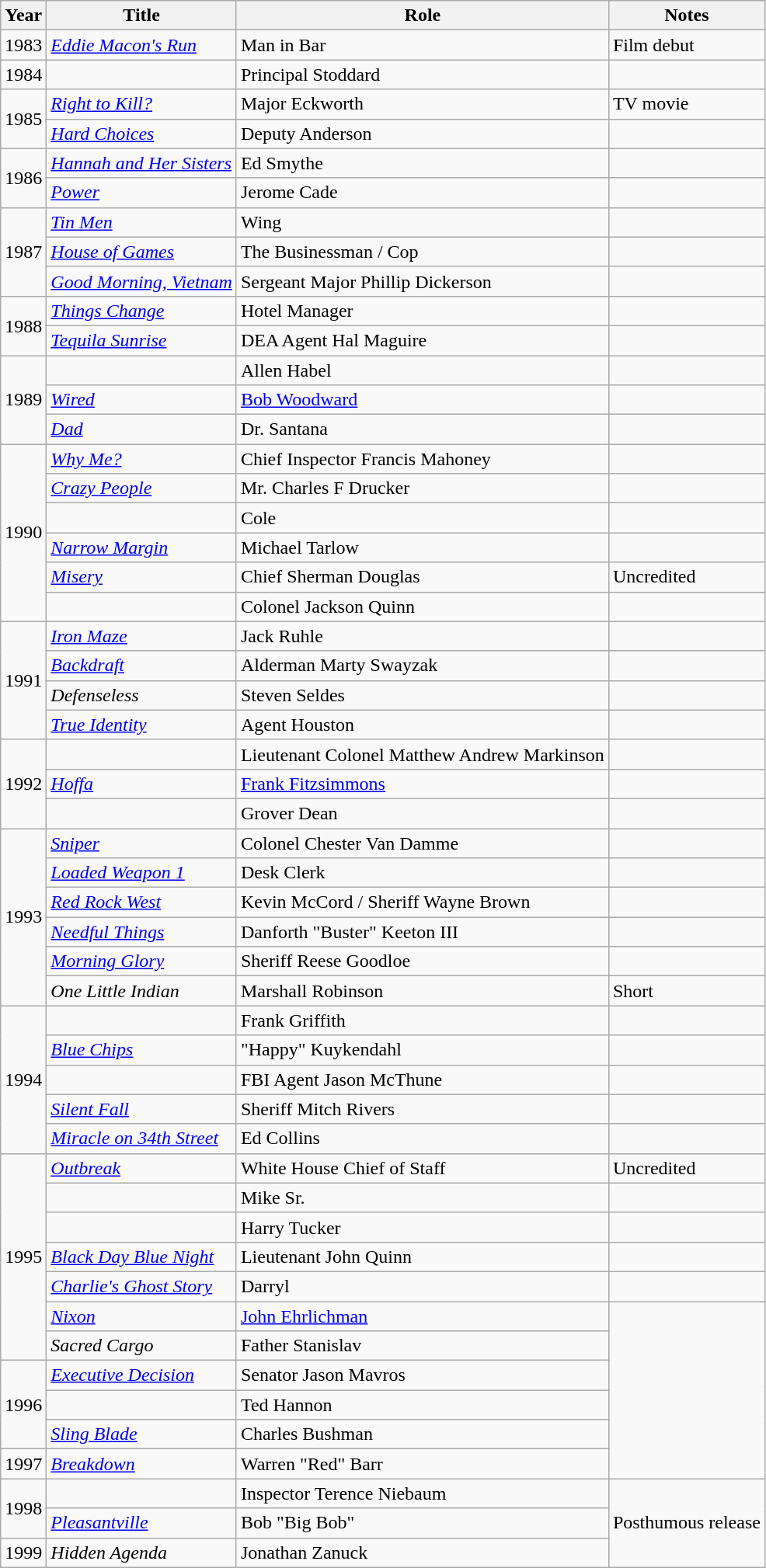<table class="wikitable sortable">
<tr>
<th>Year</th>
<th>Title</th>
<th>Role</th>
<th scope="col" class="unsortable">Notes</th>
</tr>
<tr>
<td>1983</td>
<td><em><a href='#'>Eddie Macon's Run</a></em></td>
<td>Man in Bar</td>
<td>Film debut</td>
</tr>
<tr>
<td>1984</td>
<td></td>
<td>Principal Stoddard</td>
<td></td>
</tr>
<tr>
<td rowspan="2">1985</td>
<td><em><a href='#'>Right to Kill?</a></em></td>
<td>Major Eckworth</td>
<td>TV movie</td>
</tr>
<tr>
<td><em><a href='#'>Hard Choices</a></em></td>
<td>Deputy Anderson</td>
<td></td>
</tr>
<tr>
<td rowspan="2">1986</td>
<td><em><a href='#'>Hannah and Her Sisters</a></em></td>
<td>Ed Smythe</td>
<td></td>
</tr>
<tr>
<td><em><a href='#'>Power</a></em></td>
<td>Jerome Cade</td>
<td></td>
</tr>
<tr>
<td rowspan="3">1987</td>
<td><em><a href='#'>Tin Men</a></em></td>
<td>Wing</td>
<td></td>
</tr>
<tr>
<td><em><a href='#'>House of Games</a></em></td>
<td>The Businessman / Cop</td>
<td></td>
</tr>
<tr>
<td><em><a href='#'>Good Morning, Vietnam</a></em></td>
<td>Sergeant Major Phillip Dickerson</td>
<td></td>
</tr>
<tr>
<td rowspan="2">1988</td>
<td><em><a href='#'>Things Change</a></em></td>
<td>Hotel Manager</td>
<td></td>
</tr>
<tr>
<td><em><a href='#'>Tequila Sunrise</a></em></td>
<td>DEA Agent Hal Maguire</td>
<td></td>
</tr>
<tr>
<td rowspan="3">1989</td>
<td></td>
<td>Allen Habel</td>
<td></td>
</tr>
<tr>
<td><em><a href='#'>Wired</a></em></td>
<td><a href='#'>Bob Woodward</a></td>
<td></td>
</tr>
<tr>
<td><em><a href='#'>Dad</a></em></td>
<td>Dr. Santana</td>
<td></td>
</tr>
<tr>
<td rowspan="6">1990</td>
<td><em><a href='#'>Why Me?</a></em></td>
<td>Chief Inspector Francis Mahoney</td>
<td></td>
</tr>
<tr>
<td><em><a href='#'>Crazy People</a></em></td>
<td>Mr. Charles F Drucker</td>
<td></td>
</tr>
<tr>
<td></td>
<td>Cole</td>
<td></td>
</tr>
<tr>
<td><em><a href='#'>Narrow Margin</a></em></td>
<td>Michael Tarlow</td>
<td></td>
</tr>
<tr>
<td><em><a href='#'>Misery</a></em></td>
<td>Chief Sherman Douglas</td>
<td>Uncredited</td>
</tr>
<tr>
<td></td>
<td>Colonel Jackson Quinn</td>
<td></td>
</tr>
<tr>
<td rowspan="4">1991</td>
<td><em><a href='#'>Iron Maze</a></em></td>
<td>Jack Ruhle</td>
<td></td>
</tr>
<tr>
<td><em><a href='#'>Backdraft</a></em></td>
<td>Alderman Marty Swayzak</td>
<td></td>
</tr>
<tr>
<td><em>Defenseless</em></td>
<td>Steven Seldes</td>
<td></td>
</tr>
<tr>
<td><em><a href='#'>True Identity</a></em></td>
<td>Agent Houston</td>
<td></td>
</tr>
<tr>
<td rowspan="3">1992</td>
<td></td>
<td>Lieutenant Colonel Matthew Andrew Markinson</td>
<td></td>
</tr>
<tr>
<td><em><a href='#'>Hoffa</a></em></td>
<td><a href='#'>Frank Fitzsimmons</a></td>
<td></td>
</tr>
<tr>
<td></td>
<td>Grover Dean</td>
<td></td>
</tr>
<tr>
<td rowspan="6">1993</td>
<td><em><a href='#'>Sniper</a></em></td>
<td>Colonel Chester Van Damme</td>
<td></td>
</tr>
<tr>
<td><em><a href='#'>Loaded Weapon 1</a></em></td>
<td>Desk Clerk</td>
<td></td>
</tr>
<tr>
<td><em><a href='#'>Red Rock West</a></em></td>
<td>Kevin McCord / Sheriff Wayne Brown</td>
<td></td>
</tr>
<tr>
<td><em><a href='#'>Needful Things</a></em></td>
<td>Danforth "Buster" Keeton III</td>
<td></td>
</tr>
<tr>
<td><em><a href='#'>Morning Glory</a></em></td>
<td>Sheriff Reese Goodloe</td>
<td></td>
</tr>
<tr>
<td><em>One Little Indian</em></td>
<td>Marshall Robinson</td>
<td>Short</td>
</tr>
<tr>
<td rowspan="5">1994</td>
<td></td>
<td>Frank Griffith</td>
<td></td>
</tr>
<tr>
<td><em><a href='#'>Blue Chips</a></em></td>
<td>"Happy" Kuykendahl</td>
<td></td>
</tr>
<tr>
<td></td>
<td>FBI Agent Jason McThune</td>
<td></td>
</tr>
<tr>
<td><em><a href='#'>Silent Fall</a></em></td>
<td>Sheriff Mitch Rivers</td>
<td></td>
</tr>
<tr>
<td><em><a href='#'>Miracle on 34th Street</a></em></td>
<td>Ed Collins</td>
<td></td>
</tr>
<tr>
<td rowspan="7">1995</td>
<td><em><a href='#'>Outbreak</a></em></td>
<td>White House Chief of Staff</td>
<td>Uncredited</td>
</tr>
<tr>
<td></td>
<td>Mike Sr.</td>
<td></td>
</tr>
<tr>
<td></td>
<td>Harry Tucker</td>
<td></td>
</tr>
<tr>
<td><em><a href='#'>Black Day Blue Night</a></em></td>
<td>Lieutenant John Quinn</td>
<td></td>
</tr>
<tr>
<td><em><a href='#'>Charlie's Ghost Story</a></em></td>
<td>Darryl</td>
<td></td>
</tr>
<tr>
<td><em><a href='#'>Nixon</a></em></td>
<td><a href='#'>John Ehrlichman</a></td>
<td rowspan="6"></td>
</tr>
<tr>
<td><em>Sacred Cargo</em></td>
<td>Father Stanislav</td>
</tr>
<tr>
<td rowspan="3">1996</td>
<td><em><a href='#'>Executive Decision</a></em></td>
<td>Senator Jason Mavros</td>
</tr>
<tr>
<td></td>
<td>Ted Hannon</td>
</tr>
<tr>
<td><em><a href='#'>Sling Blade</a></em></td>
<td>Charles Bushman</td>
</tr>
<tr>
<td>1997</td>
<td><em><a href='#'>Breakdown</a></em></td>
<td>Warren "Red" Barr</td>
</tr>
<tr>
<td rowspan="2">1998</td>
<td></td>
<td>Inspector Terence Niebaum</td>
<td rowspan="3">Posthumous release</td>
</tr>
<tr>
<td><em><a href='#'>Pleasantville</a></em></td>
<td>Bob "Big Bob"</td>
</tr>
<tr>
<td>1999</td>
<td><em>Hidden Agenda</em></td>
<td>Jonathan Zanuck</td>
</tr>
</table>
